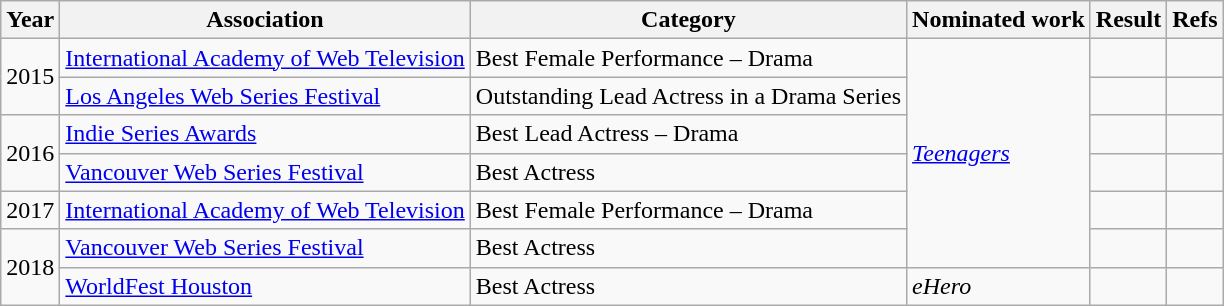<table class="wikitable sortable">
<tr>
<th>Year</th>
<th>Association</th>
<th>Category</th>
<th>Nominated work</th>
<th>Result</th>
<th class="unsortable">Refs</th>
</tr>
<tr>
<td rowspan="2">2015</td>
<td rowspan="1"><a href='#'>International Academy of Web Television</a></td>
<td>Best Female Performance – Drama</td>
<td rowspan="6"><em><a href='#'>Teenagers</a></em></td>
<td></td>
<td style="text-align:center;"></td>
</tr>
<tr>
<td rowspan="1"><a href='#'>Los Angeles Web Series Festival</a></td>
<td>Outstanding Lead Actress in a Drama Series</td>
<td></td>
<td style="text-align:center;"></td>
</tr>
<tr>
<td rowspan="2">2016</td>
<td><a href='#'>Indie Series Awards</a></td>
<td>Best Lead Actress – Drama</td>
<td></td>
<td style="text-align:center;"></td>
</tr>
<tr>
<td><a href='#'>Vancouver Web Series Festival</a></td>
<td>Best Actress</td>
<td></td>
<td style="text-align:center;"></td>
</tr>
<tr>
<td>2017</td>
<td><a href='#'>International Academy of Web Television</a></td>
<td>Best Female Performance – Drama</td>
<td></td>
<td style="text-align:center;"></td>
</tr>
<tr>
<td rowspan="2">2018</td>
<td><a href='#'>Vancouver Web Series Festival</a></td>
<td>Best Actress</td>
<td></td>
<td style="text-align:center;"></td>
</tr>
<tr>
<td><a href='#'>WorldFest Houston</a></td>
<td>Best Actress</td>
<td><em>eHero</em></td>
<td></td>
<td></td>
</tr>
</table>
